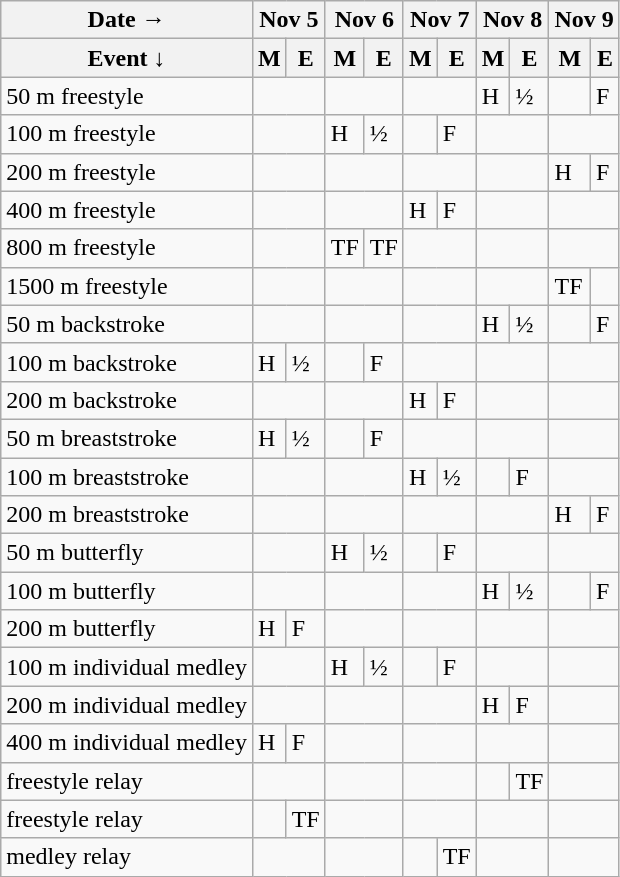<table class="wikitable swimming-schedule floatleft">
<tr>
<th>Date →</th>
<th colspan="2">Nov 5</th>
<th colspan="2">Nov 6</th>
<th colspan="2">Nov 7</th>
<th colspan="2">Nov 8</th>
<th colspan="2">Nov 9</th>
</tr>
<tr>
<th>Event   ↓</th>
<th>M</th>
<th>E</th>
<th>M</th>
<th>E</th>
<th>M</th>
<th>E</th>
<th>M</th>
<th>E</th>
<th>M</th>
<th>E</th>
</tr>
<tr>
<td class="event">50 m freestyle</td>
<td colspan=2></td>
<td colspan=2></td>
<td colspan=2></td>
<td class="heats">H</td>
<td class="semifinals">½</td>
<td></td>
<td class="final">F</td>
</tr>
<tr>
<td class="event">100 m freestyle</td>
<td colspan=2></td>
<td class="heats">H</td>
<td class="semifinals">½</td>
<td></td>
<td class="final">F</td>
<td colspan=2></td>
<td colspan=2></td>
</tr>
<tr>
<td class="event">200 m freestyle</td>
<td colspan=2></td>
<td colspan=2></td>
<td colspan=2></td>
<td colspan=2></td>
<td class="heats">H</td>
<td class="final">F</td>
</tr>
<tr>
<td class="event">400 m freestyle</td>
<td colspan=2></td>
<td colspan=2></td>
<td class="heats">H</td>
<td class="final">F</td>
<td colspan=2></td>
<td colspan=2></td>
</tr>
<tr>
<td class="event">800 m freestyle</td>
<td colspan=2></td>
<td class="timed-final">TF</td>
<td class="timed-final">TF</td>
<td colspan=2></td>
<td colspan=2></td>
<td colspan=2></td>
</tr>
<tr>
<td class="event">1500 m freestyle</td>
<td colspan=2></td>
<td colspan=2></td>
<td colspan=2></td>
<td colspan=2></td>
<td class="timed-final">TF</td>
<td></td>
</tr>
<tr>
<td class="event">50 m backstroke</td>
<td colspan=2></td>
<td colspan=2></td>
<td colspan=2></td>
<td class="heats">H</td>
<td class="semifinals">½</td>
<td></td>
<td class="final">F</td>
</tr>
<tr>
<td class="event">100 m backstroke</td>
<td class="heats">H</td>
<td class="semifinals">½</td>
<td></td>
<td class="final">F</td>
<td colspan=2></td>
<td colspan=2></td>
<td colspan=2></td>
</tr>
<tr>
<td class="event">200 m backstroke</td>
<td colspan=2></td>
<td colspan=2></td>
<td class="heats">H</td>
<td class="final">F</td>
<td colspan=2></td>
<td colspan=2></td>
</tr>
<tr>
<td class="event">50 m breaststroke</td>
<td class="heats">H</td>
<td class="semifinals">½</td>
<td></td>
<td class="final">F</td>
<td colspan=2></td>
<td colspan=2></td>
<td colspan=2></td>
</tr>
<tr>
<td class="event">100 m breaststroke</td>
<td colspan=2></td>
<td colspan=2></td>
<td class="heats">H</td>
<td class="semifinals">½</td>
<td></td>
<td class="final">F</td>
<td colspan=2></td>
</tr>
<tr>
<td class="event">200 m breaststroke</td>
<td colspan=2></td>
<td colspan=2></td>
<td colspan=2></td>
<td colspan=2></td>
<td class="heats">H</td>
<td class="final">F</td>
</tr>
<tr>
<td class="event">50 m butterfly</td>
<td colspan=2></td>
<td class="heats">H</td>
<td class="semifinals">½</td>
<td></td>
<td class="final">F</td>
<td colspan=2></td>
<td colspan=2></td>
</tr>
<tr>
<td class="event">100 m butterfly</td>
<td colspan=2></td>
<td colspan=2></td>
<td colspan=2></td>
<td class="heats">H</td>
<td class="semifinals">½</td>
<td></td>
<td class="final">F</td>
</tr>
<tr>
<td class="event">200 m butterfly</td>
<td class="heats">H</td>
<td class="final">F</td>
<td colspan=2></td>
<td colspan=2></td>
<td colspan=2></td>
<td colspan=2></td>
</tr>
<tr>
<td class="event">100 m individual medley</td>
<td colspan=2></td>
<td class="heats">H</td>
<td class="semifinals">½</td>
<td></td>
<td class="final">F</td>
<td colspan=2></td>
<td colspan=2></td>
</tr>
<tr>
<td class="event">200 m individual medley</td>
<td colspan=2></td>
<td colspan=2></td>
<td colspan=2></td>
<td class="heats">H</td>
<td class="final">F</td>
<td colspan=2></td>
</tr>
<tr>
<td class="event">400 m individual medley</td>
<td class="heats">H</td>
<td class="final">F</td>
<td colspan=2></td>
<td colspan=2></td>
<td colspan=2></td>
<td colspan=2></td>
</tr>
<tr>
<td class="event"> freestyle relay</td>
<td colspan=2></td>
<td colspan=2></td>
<td colspan=2></td>
<td></td>
<td class="timed-final">TF</td>
<td colspan=2></td>
</tr>
<tr>
<td class="event"> freestyle relay</td>
<td></td>
<td class="timed-final">TF</td>
<td colspan=2></td>
<td colspan=2></td>
<td colspan=2></td>
<td colspan=2></td>
</tr>
<tr>
<td class="event"> medley relay</td>
<td colspan=2></td>
<td colspan=2></td>
<td></td>
<td class="timed-final">TF</td>
<td colspan=2></td>
<td colspan=2></td>
</tr>
</table>
